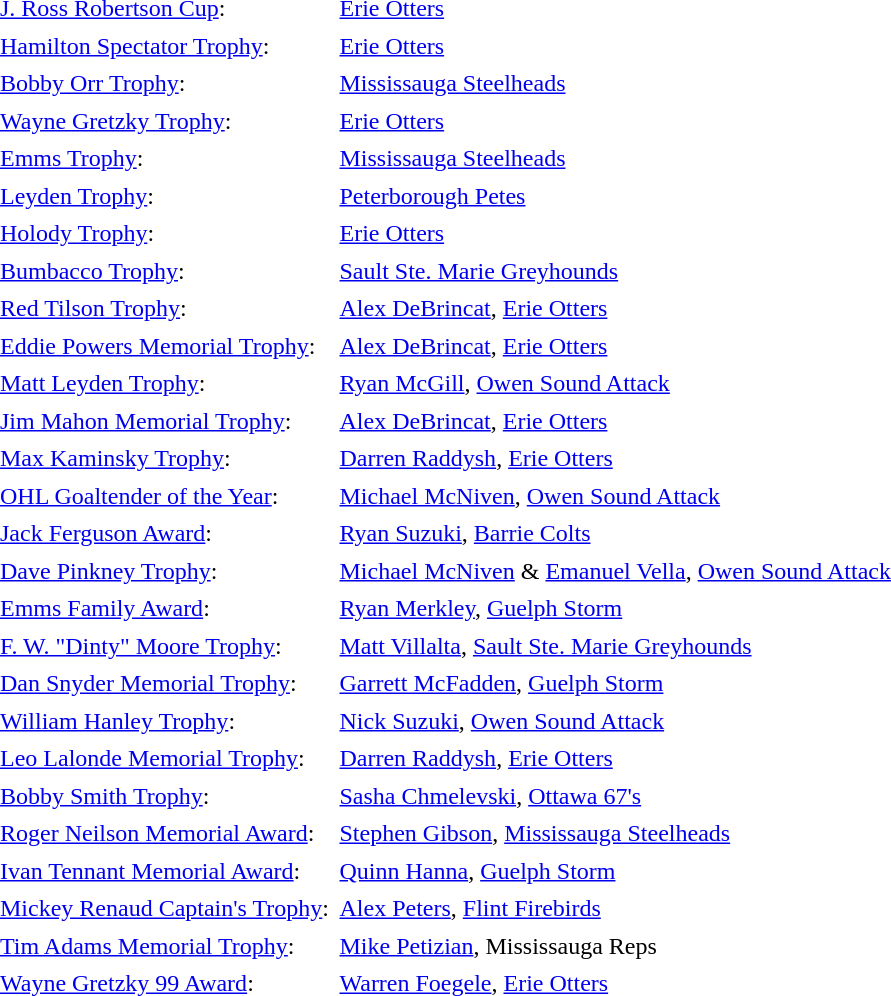<table cellpadding="3" cellspacing="1">
<tr>
<td><a href='#'>J. Ross Robertson Cup</a>:</td>
<td><a href='#'>Erie Otters</a></td>
</tr>
<tr>
<td><a href='#'>Hamilton Spectator Trophy</a>:</td>
<td><a href='#'>Erie Otters</a></td>
</tr>
<tr>
<td><a href='#'>Bobby Orr Trophy</a>:</td>
<td><a href='#'>Mississauga Steelheads</a></td>
</tr>
<tr>
<td><a href='#'>Wayne Gretzky Trophy</a>:</td>
<td><a href='#'>Erie Otters</a></td>
</tr>
<tr>
<td><a href='#'>Emms Trophy</a>:</td>
<td><a href='#'>Mississauga Steelheads</a></td>
</tr>
<tr>
<td><a href='#'>Leyden Trophy</a>:</td>
<td><a href='#'>Peterborough Petes</a></td>
</tr>
<tr>
<td><a href='#'>Holody Trophy</a>:</td>
<td><a href='#'>Erie Otters</a></td>
</tr>
<tr>
<td><a href='#'>Bumbacco Trophy</a>:</td>
<td><a href='#'>Sault Ste. Marie Greyhounds</a></td>
</tr>
<tr>
<td><a href='#'>Red Tilson Trophy</a>:</td>
<td><a href='#'>Alex DeBrincat</a>, <a href='#'>Erie Otters</a></td>
</tr>
<tr>
<td><a href='#'>Eddie Powers Memorial Trophy</a>:</td>
<td><a href='#'>Alex DeBrincat</a>, <a href='#'>Erie Otters</a></td>
</tr>
<tr>
<td><a href='#'>Matt Leyden Trophy</a>:</td>
<td><a href='#'>Ryan McGill</a>, <a href='#'>Owen Sound Attack</a></td>
</tr>
<tr>
<td><a href='#'>Jim Mahon Memorial Trophy</a>:</td>
<td><a href='#'>Alex DeBrincat</a>, <a href='#'>Erie Otters</a></td>
</tr>
<tr>
<td><a href='#'>Max Kaminsky Trophy</a>:</td>
<td><a href='#'>Darren Raddysh</a>, <a href='#'>Erie Otters</a></td>
</tr>
<tr>
<td><a href='#'>OHL Goaltender of the Year</a>:</td>
<td><a href='#'>Michael McNiven</a>, <a href='#'>Owen Sound Attack</a></td>
</tr>
<tr>
<td><a href='#'>Jack Ferguson Award</a>:</td>
<td><a href='#'>Ryan Suzuki</a>, <a href='#'>Barrie Colts</a></td>
</tr>
<tr>
<td><a href='#'>Dave Pinkney Trophy</a>:</td>
<td><a href='#'>Michael McNiven</a> & <a href='#'>Emanuel Vella</a>, <a href='#'>Owen Sound Attack</a></td>
</tr>
<tr>
<td><a href='#'>Emms Family Award</a>:</td>
<td><a href='#'>Ryan Merkley</a>, <a href='#'>Guelph Storm</a></td>
</tr>
<tr>
<td><a href='#'>F. W. "Dinty" Moore Trophy</a>:</td>
<td><a href='#'>Matt Villalta</a>, <a href='#'>Sault Ste. Marie Greyhounds</a></td>
</tr>
<tr>
<td><a href='#'>Dan Snyder Memorial Trophy</a>:</td>
<td><a href='#'>Garrett McFadden</a>, <a href='#'>Guelph Storm</a></td>
</tr>
<tr>
<td><a href='#'>William Hanley Trophy</a>:</td>
<td><a href='#'>Nick Suzuki</a>, <a href='#'>Owen Sound Attack</a></td>
</tr>
<tr>
<td><a href='#'>Leo Lalonde Memorial Trophy</a>:</td>
<td><a href='#'>Darren Raddysh</a>, <a href='#'>Erie Otters</a></td>
</tr>
<tr>
<td><a href='#'>Bobby Smith Trophy</a>:</td>
<td><a href='#'>Sasha Chmelevski</a>, <a href='#'>Ottawa 67's</a></td>
</tr>
<tr>
<td><a href='#'>Roger Neilson Memorial Award</a>:</td>
<td><a href='#'>Stephen Gibson</a>, <a href='#'>Mississauga Steelheads</a></td>
</tr>
<tr>
<td><a href='#'>Ivan Tennant Memorial Award</a>:</td>
<td><a href='#'>Quinn Hanna</a>, <a href='#'>Guelph Storm</a></td>
</tr>
<tr>
<td><a href='#'>Mickey Renaud Captain's Trophy</a>:</td>
<td><a href='#'>Alex Peters</a>, <a href='#'>Flint Firebirds</a></td>
</tr>
<tr>
<td><a href='#'>Tim Adams Memorial Trophy</a>:</td>
<td><a href='#'>Mike Petizian</a>, Mississauga Reps</td>
</tr>
<tr>
<td><a href='#'>Wayne Gretzky 99 Award</a>:</td>
<td><a href='#'>Warren Foegele</a>, <a href='#'>Erie Otters</a></td>
</tr>
</table>
